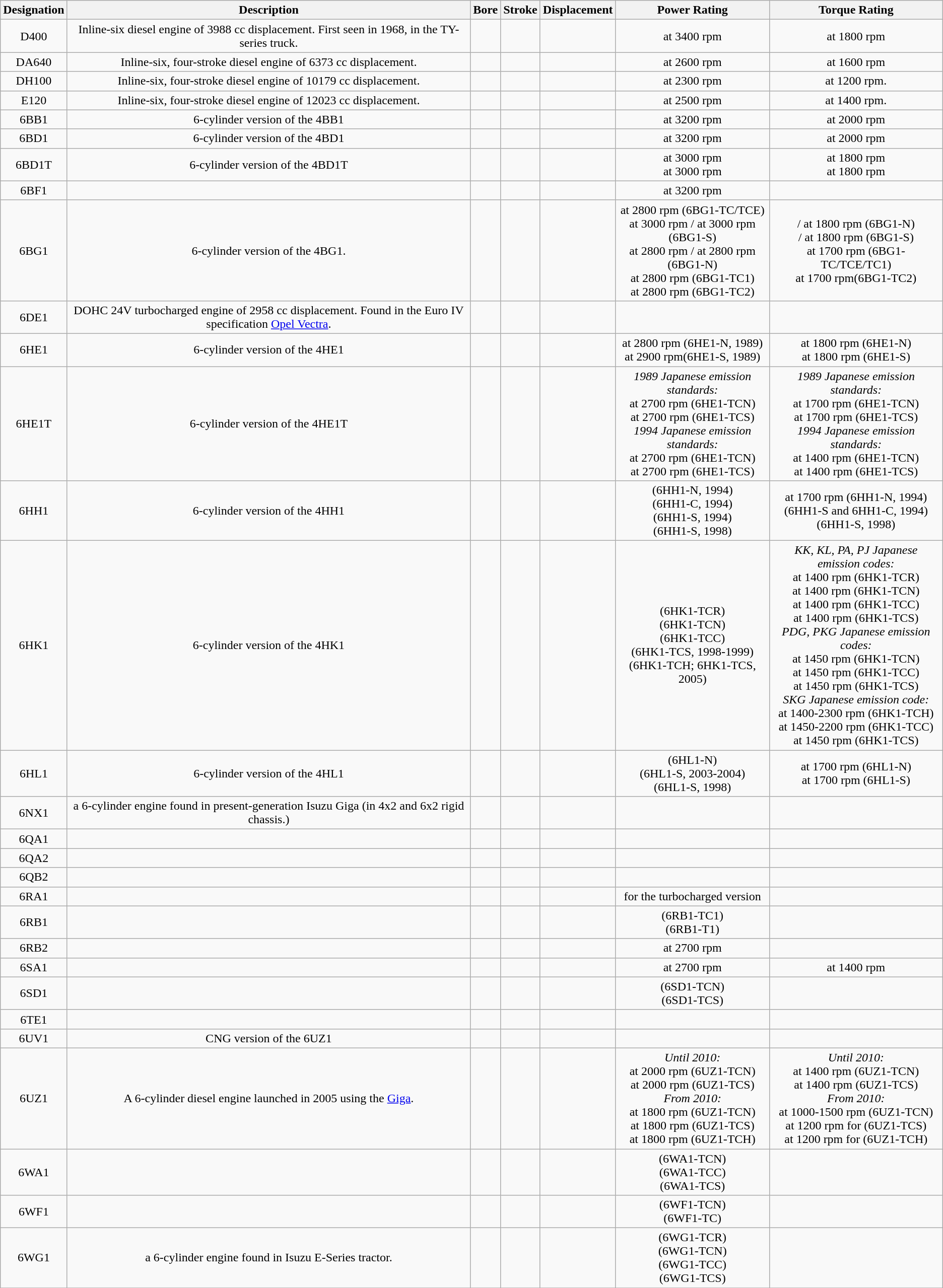<table class="wikitable" style="text-align: center;">
<tr>
<th>Designation</th>
<th>Description</th>
<th>Bore</th>
<th>Stroke</th>
<th>Displacement</th>
<th>Power Rating</th>
<th>Torque Rating</th>
</tr>
<tr>
<td>D400</td>
<td>Inline-six diesel engine of 3988 cc displacement. First seen in 1968, in the TY-series truck.</td>
<td></td>
<td></td>
<td></td>
<td> at 3400 rpm</td>
<td> at 1800 rpm</td>
</tr>
<tr>
<td>DA640</td>
<td>Inline-six, four-stroke diesel engine of 6373 cc displacement.</td>
<td></td>
<td></td>
<td></td>
<td> at 2600 rpm</td>
<td> at 1600 rpm</td>
</tr>
<tr>
<td>DH100</td>
<td>Inline-six, four-stroke diesel engine of 10179 cc displacement.</td>
<td></td>
<td></td>
<td></td>
<td> at 2300 rpm</td>
<td> at 1200 rpm.</td>
</tr>
<tr>
<td>E120</td>
<td>Inline-six, four-stroke diesel engine of 12023 cc displacement.</td>
<td></td>
<td></td>
<td></td>
<td> at 2500 rpm</td>
<td> at 1400 rpm.</td>
</tr>
<tr>
<td>6BB1</td>
<td>6-cylinder version of the 4BB1</td>
<td></td>
<td></td>
<td></td>
<td> at 3200 rpm</td>
<td> at 2000 rpm</td>
</tr>
<tr>
<td>6BD1</td>
<td>6-cylinder version of the 4BD1</td>
<td></td>
<td></td>
<td></td>
<td> at 3200 rpm</td>
<td> at 2000 rpm</td>
</tr>
<tr>
<td>6BD1T</td>
<td>6-cylinder version of the 4BD1T</td>
<td></td>
<td></td>
<td></td>
<td> at 3000 rpm<br> at 3000 rpm</td>
<td> at 1800 rpm<br> at 1800 rpm</td>
</tr>
<tr>
<td>6BF1</td>
<td></td>
<td></td>
<td></td>
<td></td>
<td> at 3200 rpm</td>
<td></td>
</tr>
<tr>
<td>6BG1</td>
<td>6-cylinder version of the 4BG1.</td>
<td></td>
<td></td>
<td></td>
<td> at 2800 rpm (6BG1-TC/TCE)<br> at 3000 rpm /  at 3000 rpm (6BG1-S)<br> at 2800 rpm /  at 2800 rpm (6BG1-N)<br> at 2800 rpm (6BG1-TC1)<br> at 2800 rpm (6BG1-TC2)</td>
<td> /  at 1800 rpm (6BG1-N)<br> /  at 1800 rpm (6BG1-S)<br> at 1700 rpm (6BG1-TC/TCE/TC1)<br> at 1700 rpm(6BG1-TC2)</td>
</tr>
<tr>
<td>6DE1</td>
<td>DOHC 24V turbocharged engine of 2958 cc displacement. Found in the Euro IV specification <a href='#'>Opel Vectra</a>.</td>
<td></td>
<td></td>
<td></td>
<td></td>
<td></td>
</tr>
<tr>
<td>6HE1</td>
<td>6-cylinder version of the 4HE1</td>
<td></td>
<td></td>
<td></td>
<td> at 2800 rpm (6HE1-N, 1989)<br> at 2900 rpm(6HE1-S, 1989)</td>
<td> at 1800 rpm (6HE1-N)<br> at 1800 rpm (6HE1-S)</td>
</tr>
<tr>
<td>6HE1T</td>
<td>6-cylinder version of the 4HE1T</td>
<td></td>
<td></td>
<td></td>
<td><em>1989 Japanese emission standards:</em><br> at 2700 rpm (6HE1-TCN)<br> at 2700 rpm (6HE1-TCS)<br><em>1994 Japanese emission standards:</em><br> at 2700 rpm (6HE1-TCN)<br> at 2700 rpm (6HE1-TCS)</td>
<td><em>1989 Japanese emission standards:</em><br> at 1700 rpm (6HE1-TCN)<br> at 1700 rpm (6HE1-TCS)<br><em>1994 Japanese emission standards:</em><br> at 1400 rpm (6HE1-TCN)<br> at 1400 rpm (6HE1-TCS)</td>
</tr>
<tr>
<td>6HH1</td>
<td>6-cylinder version of the 4HH1</td>
<td></td>
<td></td>
<td></td>
<td> (6HH1-N, 1994)<br> (6HH1-C, 1994)<br> (6HH1-S, 1994)<br> (6HH1-S, 1998)</td>
<td> at 1700 rpm (6HH1-N, 1994)<br> (6HH1-S and 6HH1-C, 1994)<br> (6HH1-S, 1998)</td>
</tr>
<tr>
<td>6HK1</td>
<td>6-cylinder version of the 4HK1</td>
<td></td>
<td></td>
<td></td>
<td> (6HK1-TCR)<br> (6HK1-TCN)<br> (6HK1-TCC)<br> (6HK1-TCS, 1998-1999)<br> (6HK1-TCH; 6HK1-TCS, 2005)</td>
<td><em>KK, KL, PA, PJ Japanese emission codes:</em><br> at 1400 rpm (6HK1-TCR)<br> at 1400 rpm (6HK1-TCN)<br> at 1400 rpm (6HK1-TCC)<br> at 1400 rpm (6HK1-TCS)<br><em>PDG, PKG Japanese emission codes:</em><br> at 1450 rpm (6HK1-TCN)<br> at 1450 rpm (6HK1-TCC)<br> at 1450 rpm (6HK1-TCS)<br><em>SKG Japanese emission code:</em><br> at 1400-2300 rpm (6HK1-TCH)<br> at 1450-2200 rpm (6HK1-TCC)<br> at 1450 rpm (6HK1-TCS)</td>
</tr>
<tr>
<td>6HL1</td>
<td>6-cylinder version of the 4HL1</td>
<td></td>
<td></td>
<td></td>
<td> (6HL1-N)<br> (6HL1-S, 2003-2004)<br> (6HL1-S, 1998)</td>
<td> at 1700 rpm (6HL1-N)<br> at 1700 rpm (6HL1-S)</td>
</tr>
<tr>
<td>6NX1</td>
<td>a 6-cylinder engine found in present-generation Isuzu Giga (in 4x2 and 6x2 rigid chassis.)</td>
<td></td>
<td></td>
<td></td>
<td></td>
<td></td>
</tr>
<tr>
<td>6QA1</td>
<td></td>
<td></td>
<td></td>
<td></td>
<td></td>
<td></td>
</tr>
<tr>
<td>6QA2</td>
<td></td>
<td></td>
<td></td>
<td></td>
<td></td>
<td></td>
</tr>
<tr>
<td>6QB2</td>
<td></td>
<td></td>
<td></td>
<td></td>
<td></td>
<td></td>
</tr>
<tr>
<td>6RA1</td>
<td></td>
<td></td>
<td></td>
<td></td>
<td> for the turbocharged version</td>
<td></td>
</tr>
<tr>
<td>6RB1</td>
<td></td>
<td></td>
<td></td>
<td></td>
<td> (6RB1-TC1)<br> (6RB1-T1)</td>
<td></td>
</tr>
<tr>
<td>6RB2</td>
<td></td>
<td></td>
<td></td>
<td></td>
<td> at 2700 rpm</td>
<td></td>
</tr>
<tr>
<td>6SA1</td>
<td></td>
<td></td>
<td></td>
<td></td>
<td> at 2700 rpm</td>
<td> at 1400 rpm</td>
</tr>
<tr>
<td>6SD1</td>
<td></td>
<td></td>
<td></td>
<td></td>
<td> (6SD1-TCN)<br> (6SD1-TCS)</td>
<td></td>
</tr>
<tr>
<td>6TE1</td>
<td></td>
<td></td>
<td></td>
<td></td>
<td><br></td>
<td></td>
</tr>
<tr>
<td>6UV1</td>
<td>CNG version of the 6UZ1</td>
<td></td>
<td></td>
<td></td>
<td></td>
<td></td>
</tr>
<tr>
<td>6UZ1</td>
<td>A 6-cylinder diesel engine launched in 2005 using the <a href='#'>Giga</a>.</td>
<td></td>
<td></td>
<td></td>
<td><em>Until 2010:</em><br> at 2000 rpm (6UZ1-TCN)<br> at 2000 rpm (6UZ1-TCS)<br><em>From 2010:</em><br> at 1800 rpm (6UZ1-TCN)<br> at 1800 rpm (6UZ1-TCS)<br> at 1800 rpm (6UZ1-TCH)</td>
<td><em>Until 2010:</em><br> at 1400 rpm (6UZ1-TCN)<br> at 1400 rpm (6UZ1-TCS)<br><em>From 2010:</em><br> at 1000-1500 rpm (6UZ1-TCN)<br> at 1200 rpm for (6UZ1-TCS)<br> at 1200 rpm for (6UZ1-TCH)</td>
</tr>
<tr>
<td>6WA1</td>
<td></td>
<td></td>
<td></td>
<td></td>
<td> (6WA1-TCN)<br> (6WA1-TCC)<br> (6WA1-TCS)</td>
<td></td>
</tr>
<tr>
<td>6WF1</td>
<td></td>
<td></td>
<td></td>
<td></td>
<td> (6WF1-TCN)<br>(6WF1-TC)</td>
<td></td>
</tr>
<tr>
<td>6WG1</td>
<td>a 6-cylinder engine found in Isuzu E-Series tractor.</td>
<td></td>
<td></td>
<td></td>
<td> (6WG1-TCR)<br> (6WG1-TCN)<br> (6WG1-TCC)<br> (6WG1-TCS)</td>
<td></td>
</tr>
<tr>
</tr>
</table>
